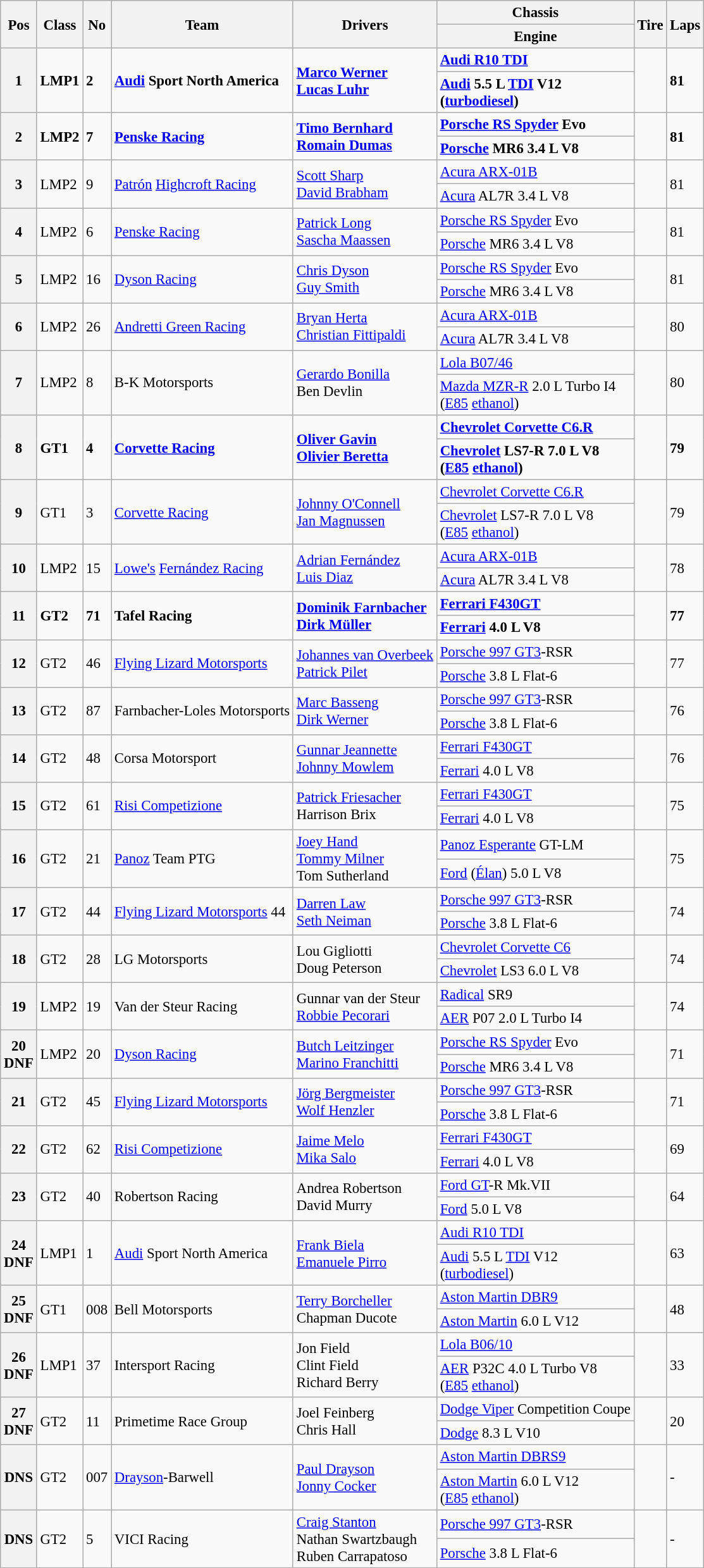<table class="wikitable" style="font-size: 95%;">
<tr>
<th rowspan=2>Pos</th>
<th rowspan=2>Class</th>
<th rowspan=2>No</th>
<th rowspan=2>Team</th>
<th rowspan=2>Drivers</th>
<th>Chassis</th>
<th rowspan=2>Tire</th>
<th rowspan=2>Laps</th>
</tr>
<tr>
<th>Engine</th>
</tr>
<tr style="font-weight:bold">
<th rowspan=2>1</th>
<td rowspan=2>LMP1</td>
<td rowspan=2>2</td>
<td rowspan=2> <a href='#'>Audi</a> Sport North America</td>
<td rowspan=2> <a href='#'>Marco Werner</a><br> <a href='#'>Lucas Luhr</a></td>
<td><a href='#'>Audi R10 TDI</a></td>
<td rowspan=2></td>
<td rowspan=2>81</td>
</tr>
<tr style="font-weight:bold">
<td><a href='#'>Audi</a> 5.5 L <a href='#'>TDI</a> V12<br>(<a href='#'>turbodiesel</a>)</td>
</tr>
<tr style="font-weight:bold">
<th rowspan=2>2</th>
<td rowspan=2>LMP2</td>
<td rowspan=2>7</td>
<td rowspan=2> <a href='#'>Penske Racing</a></td>
<td rowspan=2> <a href='#'>Timo Bernhard</a><br> <a href='#'>Romain Dumas</a></td>
<td><a href='#'>Porsche RS Spyder</a> Evo</td>
<td rowspan=2></td>
<td rowspan=2>81</td>
</tr>
<tr style="font-weight:bold">
<td><a href='#'>Porsche</a> MR6 3.4 L V8</td>
</tr>
<tr>
<th rowspan=2>3</th>
<td rowspan=2>LMP2</td>
<td rowspan=2>9</td>
<td rowspan=2> <a href='#'>Patrón</a> <a href='#'>Highcroft Racing</a></td>
<td rowspan=2> <a href='#'>Scott Sharp</a><br> <a href='#'>David Brabham</a></td>
<td><a href='#'>Acura ARX-01B</a></td>
<td rowspan=2></td>
<td rowspan=2>81</td>
</tr>
<tr>
<td><a href='#'>Acura</a> AL7R 3.4 L V8</td>
</tr>
<tr>
<th rowspan=2>4</th>
<td rowspan=2>LMP2</td>
<td rowspan=2>6</td>
<td rowspan=2> <a href='#'>Penske Racing</a></td>
<td rowspan=2> <a href='#'>Patrick Long</a><br> <a href='#'>Sascha Maassen</a></td>
<td><a href='#'>Porsche RS Spyder</a> Evo</td>
<td rowspan=2></td>
<td rowspan=2>81</td>
</tr>
<tr>
<td><a href='#'>Porsche</a> MR6 3.4 L V8</td>
</tr>
<tr>
<th rowspan=2>5</th>
<td rowspan=2>LMP2</td>
<td rowspan=2>16</td>
<td rowspan=2> <a href='#'>Dyson Racing</a></td>
<td rowspan=2> <a href='#'>Chris Dyson</a><br> <a href='#'>Guy Smith</a></td>
<td><a href='#'>Porsche RS Spyder</a> Evo</td>
<td rowspan=2></td>
<td rowspan=2>81</td>
</tr>
<tr>
<td><a href='#'>Porsche</a> MR6 3.4 L V8</td>
</tr>
<tr>
<th rowspan=2>6</th>
<td rowspan=2>LMP2</td>
<td rowspan=2>26</td>
<td rowspan=2> <a href='#'>Andretti Green Racing</a></td>
<td rowspan=2> <a href='#'>Bryan Herta</a><br> <a href='#'>Christian Fittipaldi</a></td>
<td><a href='#'>Acura ARX-01B</a></td>
<td rowspan=2></td>
<td rowspan=2>80</td>
</tr>
<tr>
<td><a href='#'>Acura</a> AL7R 3.4 L V8</td>
</tr>
<tr>
<th rowspan=2>7</th>
<td rowspan=2>LMP2</td>
<td rowspan=2>8</td>
<td rowspan=2> B-K Motorsports</td>
<td rowspan=2> <a href='#'>Gerardo Bonilla</a><br> Ben Devlin</td>
<td><a href='#'>Lola B07/46</a></td>
<td rowspan=2></td>
<td rowspan=2>80</td>
</tr>
<tr>
<td><a href='#'>Mazda MZR-R</a> 2.0 L Turbo I4<br>(<a href='#'>E85</a> <a href='#'>ethanol</a>)</td>
</tr>
<tr style="font-weight:bold">
<th rowspan=2>8</th>
<td rowspan=2>GT1</td>
<td rowspan=2>4</td>
<td rowspan=2> <a href='#'>Corvette Racing</a></td>
<td rowspan=2> <a href='#'>Oliver Gavin</a><br> <a href='#'>Olivier Beretta</a></td>
<td><a href='#'>Chevrolet Corvette C6.R</a></td>
<td rowspan=2></td>
<td rowspan=2>79</td>
</tr>
<tr style="font-weight:bold">
<td><a href='#'>Chevrolet</a> LS7-R 7.0 L V8<br>(<a href='#'>E85</a> <a href='#'>ethanol</a>)</td>
</tr>
<tr>
<th rowspan=2>9</th>
<td rowspan=2>GT1</td>
<td rowspan=2>3</td>
<td rowspan=2> <a href='#'>Corvette Racing</a></td>
<td rowspan=2> <a href='#'>Johnny O'Connell</a><br> <a href='#'>Jan Magnussen</a></td>
<td><a href='#'>Chevrolet Corvette C6.R</a></td>
<td rowspan=2></td>
<td rowspan=2>79</td>
</tr>
<tr>
<td><a href='#'>Chevrolet</a> LS7-R 7.0 L V8<br>(<a href='#'>E85</a> <a href='#'>ethanol</a>)</td>
</tr>
<tr>
<th rowspan=2>10</th>
<td rowspan=2>LMP2</td>
<td rowspan=2>15</td>
<td rowspan=2> <a href='#'>Lowe's</a> <a href='#'>Fernández Racing</a></td>
<td rowspan=2> <a href='#'>Adrian Fernández</a><br> <a href='#'>Luis Diaz</a></td>
<td><a href='#'>Acura ARX-01B</a></td>
<td rowspan=2></td>
<td rowspan=2>78</td>
</tr>
<tr>
<td><a href='#'>Acura</a> AL7R 3.4 L V8</td>
</tr>
<tr style="font-weight:bold">
<th rowspan=2>11</th>
<td rowspan=2>GT2</td>
<td rowspan=2>71</td>
<td rowspan=2> Tafel Racing</td>
<td rowspan=2> <a href='#'>Dominik Farnbacher</a><br> <a href='#'>Dirk Müller</a></td>
<td><a href='#'>Ferrari F430GT</a></td>
<td rowspan=2></td>
<td rowspan=2>77</td>
</tr>
<tr style="font-weight:bold">
<td><a href='#'>Ferrari</a> 4.0 L V8</td>
</tr>
<tr>
<th rowspan=2>12</th>
<td rowspan=2>GT2</td>
<td rowspan=2>46</td>
<td rowspan=2> <a href='#'>Flying Lizard Motorsports</a></td>
<td rowspan=2> <a href='#'>Johannes van Overbeek</a><br> <a href='#'>Patrick Pilet</a></td>
<td><a href='#'>Porsche 997 GT3</a>-RSR</td>
<td rowspan=2></td>
<td rowspan=2>77</td>
</tr>
<tr>
<td><a href='#'>Porsche</a> 3.8 L Flat-6</td>
</tr>
<tr>
<th rowspan=2>13</th>
<td rowspan=2>GT2</td>
<td rowspan=2>87</td>
<td rowspan=2> Farnbacher-Loles Motorsports</td>
<td rowspan=2> <a href='#'>Marc Basseng</a><br> <a href='#'>Dirk Werner</a></td>
<td><a href='#'>Porsche 997 GT3</a>-RSR</td>
<td rowspan=2></td>
<td rowspan=2>76</td>
</tr>
<tr>
<td><a href='#'>Porsche</a> 3.8 L Flat-6</td>
</tr>
<tr>
<th rowspan=2>14</th>
<td rowspan=2>GT2</td>
<td rowspan=2>48</td>
<td rowspan=2> Corsa Motorsport</td>
<td rowspan=2> <a href='#'>Gunnar Jeannette</a><br> <a href='#'>Johnny Mowlem</a></td>
<td><a href='#'>Ferrari F430GT</a></td>
<td rowspan=2></td>
<td rowspan=2>76</td>
</tr>
<tr>
<td><a href='#'>Ferrari</a> 4.0 L V8</td>
</tr>
<tr>
<th rowspan=2>15</th>
<td rowspan=2>GT2</td>
<td rowspan=2>61</td>
<td rowspan=2> <a href='#'>Risi Competizione</a></td>
<td rowspan=2> <a href='#'>Patrick Friesacher</a><br> Harrison Brix</td>
<td><a href='#'>Ferrari F430GT</a></td>
<td rowspan=2></td>
<td rowspan=2>75</td>
</tr>
<tr>
<td><a href='#'>Ferrari</a> 4.0 L V8</td>
</tr>
<tr>
<th rowspan=2>16</th>
<td rowspan=2>GT2</td>
<td rowspan=2>21</td>
<td rowspan=2> <a href='#'>Panoz</a> Team PTG</td>
<td rowspan=2> <a href='#'>Joey Hand</a><br> <a href='#'>Tommy Milner</a><br> Tom Sutherland</td>
<td><a href='#'>Panoz Esperante</a> GT-LM</td>
<td rowspan=2></td>
<td rowspan=2>75</td>
</tr>
<tr>
<td><a href='#'>Ford</a> (<a href='#'>Élan</a>) 5.0 L V8</td>
</tr>
<tr>
<th rowspan=2>17</th>
<td rowspan=2>GT2</td>
<td rowspan=2>44</td>
<td rowspan=2> <a href='#'>Flying Lizard Motorsports</a> 44</td>
<td rowspan=2> <a href='#'>Darren Law</a><br> <a href='#'>Seth Neiman</a></td>
<td><a href='#'>Porsche 997 GT3</a>-RSR</td>
<td rowspan=2></td>
<td rowspan=2>74</td>
</tr>
<tr>
<td><a href='#'>Porsche</a> 3.8 L Flat-6</td>
</tr>
<tr>
<th rowspan=2>18</th>
<td rowspan=2>GT2</td>
<td rowspan=2>28</td>
<td rowspan=2> LG Motorsports</td>
<td rowspan=2> Lou Gigliotti<br> Doug Peterson</td>
<td><a href='#'>Chevrolet Corvette C6</a></td>
<td rowspan=2></td>
<td rowspan=2>74</td>
</tr>
<tr>
<td><a href='#'>Chevrolet</a> LS3 6.0 L V8</td>
</tr>
<tr>
<th rowspan=2>19</th>
<td rowspan=2>LMP2</td>
<td rowspan=2>19</td>
<td rowspan=2> Van der Steur Racing</td>
<td rowspan=2> Gunnar van der Steur<br> <a href='#'>Robbie Pecorari</a></td>
<td><a href='#'>Radical</a> SR9</td>
<td rowspan=2></td>
<td rowspan=2>74</td>
</tr>
<tr>
<td><a href='#'>AER</a> P07 2.0 L Turbo I4</td>
</tr>
<tr>
<th rowspan=2>20<br>DNF</th>
<td rowspan=2>LMP2</td>
<td rowspan=2>20</td>
<td rowspan=2> <a href='#'>Dyson Racing</a></td>
<td rowspan=2> <a href='#'>Butch Leitzinger</a><br> <a href='#'>Marino Franchitti</a></td>
<td><a href='#'>Porsche RS Spyder</a> Evo</td>
<td rowspan=2></td>
<td rowspan=2>71</td>
</tr>
<tr>
<td><a href='#'>Porsche</a> MR6 3.4 L V8</td>
</tr>
<tr>
<th rowspan=2>21</th>
<td rowspan=2>GT2</td>
<td rowspan=2>45</td>
<td rowspan=2> <a href='#'>Flying Lizard Motorsports</a></td>
<td rowspan=2> <a href='#'>Jörg Bergmeister</a><br> <a href='#'>Wolf Henzler</a></td>
<td><a href='#'>Porsche 997 GT3</a>-RSR</td>
<td rowspan=2></td>
<td rowspan=2>71</td>
</tr>
<tr>
<td><a href='#'>Porsche</a> 3.8 L Flat-6</td>
</tr>
<tr>
<th rowspan=2>22</th>
<td rowspan=2>GT2</td>
<td rowspan=2>62</td>
<td rowspan=2> <a href='#'>Risi Competizione</a></td>
<td rowspan=2> <a href='#'>Jaime Melo</a><br> <a href='#'>Mika Salo</a></td>
<td><a href='#'>Ferrari F430GT</a></td>
<td rowspan=2></td>
<td rowspan=2>69</td>
</tr>
<tr>
<td><a href='#'>Ferrari</a> 4.0 L V8</td>
</tr>
<tr>
<th rowspan=2>23</th>
<td rowspan=2>GT2</td>
<td rowspan=2>40</td>
<td rowspan=2> Robertson Racing</td>
<td rowspan=2> Andrea Robertson<br> David Murry</td>
<td><a href='#'>Ford GT</a>-R Mk.VII</td>
<td rowspan=2></td>
<td rowspan=2>64</td>
</tr>
<tr>
<td><a href='#'>Ford</a> 5.0 L V8</td>
</tr>
<tr>
<th rowspan=2>24<br>DNF</th>
<td rowspan=2>LMP1</td>
<td rowspan=2>1</td>
<td rowspan=2> <a href='#'>Audi</a> Sport North America</td>
<td rowspan=2> <a href='#'>Frank Biela</a><br> <a href='#'>Emanuele Pirro</a></td>
<td><a href='#'>Audi R10 TDI</a></td>
<td rowspan=2></td>
<td rowspan=2>63</td>
</tr>
<tr>
<td><a href='#'>Audi</a> 5.5 L <a href='#'>TDI</a> V12<br>(<a href='#'>turbodiesel</a>)</td>
</tr>
<tr>
<th rowspan=2>25<br>DNF</th>
<td rowspan=2>GT1</td>
<td rowspan=2>008</td>
<td rowspan=2> Bell Motorsports</td>
<td rowspan=2> <a href='#'>Terry Borcheller</a><br> Chapman Ducote</td>
<td><a href='#'>Aston Martin DBR9</a></td>
<td rowspan=2></td>
<td rowspan=2>48</td>
</tr>
<tr>
<td><a href='#'>Aston Martin</a> 6.0 L V12</td>
</tr>
<tr>
<th rowspan=2>26<br>DNF</th>
<td rowspan=2>LMP1</td>
<td rowspan=2>37</td>
<td rowspan=2> Intersport Racing</td>
<td rowspan=2> Jon Field<br> Clint Field<br> Richard Berry</td>
<td><a href='#'>Lola B06/10</a></td>
<td rowspan=2></td>
<td rowspan=2>33</td>
</tr>
<tr>
<td><a href='#'>AER</a> P32C 4.0 L Turbo V8<br>(<a href='#'>E85</a> <a href='#'>ethanol</a>)</td>
</tr>
<tr>
<th rowspan=2>27<br>DNF</th>
<td rowspan=2>GT2</td>
<td rowspan=2>11</td>
<td rowspan=2> Primetime Race Group</td>
<td rowspan=2> Joel Feinberg<br> Chris Hall</td>
<td><a href='#'>Dodge Viper</a> Competition Coupe</td>
<td rowspan=2></td>
<td rowspan=2>20</td>
</tr>
<tr>
<td><a href='#'>Dodge</a> 8.3 L V10</td>
</tr>
<tr>
<th rowspan=2>DNS</th>
<td rowspan=2>GT2</td>
<td rowspan=2>007</td>
<td rowspan=2> <a href='#'>Drayson</a>-Barwell</td>
<td rowspan=2> <a href='#'>Paul Drayson</a><br> <a href='#'>Jonny Cocker</a></td>
<td><a href='#'>Aston Martin DBRS9</a></td>
<td rowspan=2></td>
<td rowspan=2>-</td>
</tr>
<tr>
<td><a href='#'>Aston Martin</a> 6.0 L V12<br>(<a href='#'>E85</a> <a href='#'>ethanol</a>)</td>
</tr>
<tr>
<th rowspan=2>DNS</th>
<td rowspan=2>GT2</td>
<td rowspan=2>5</td>
<td rowspan=2> VICI Racing</td>
<td rowspan=2> <a href='#'>Craig Stanton</a><br> Nathan Swartzbaugh<br> Ruben Carrapatoso</td>
<td><a href='#'>Porsche 997 GT3</a>-RSR</td>
<td rowspan=2></td>
<td rowspan=2>-</td>
</tr>
<tr>
<td><a href='#'>Porsche</a> 3.8 L Flat-6</td>
</tr>
</table>
